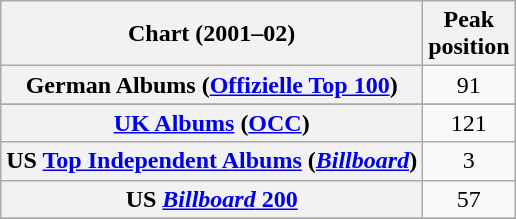<table class="wikitable sortable plainrowheaders" style="text-align:center">
<tr>
<th scope="col">Chart (2001–02)</th>
<th scope="col">Peak<br>position</th>
</tr>
<tr>
<th scope="row">German Albums (<a href='#'>Offizielle Top 100</a>)</th>
<td align="center">91</td>
</tr>
<tr>
</tr>
<tr>
<th scope="row"><a href='#'>UK Albums</a> (<a href='#'>OCC</a>)</th>
<td align="center">121</td>
</tr>
<tr>
<th scope="row">US <a href='#'>Top Independent Albums</a> (<em><a href='#'>Billboard</a></em>)</th>
<td align="center">3</td>
</tr>
<tr>
<th scope="row">US <a href='#'><em>Billboard</em> 200</a></th>
<td align="center">57</td>
</tr>
<tr>
</tr>
</table>
